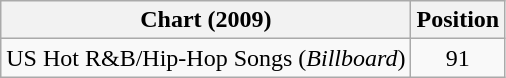<table class="wikitable">
<tr>
<th>Chart (2009)</th>
<th>Position</th>
</tr>
<tr>
<td>US Hot R&B/Hip-Hop Songs (<em>Billboard</em>)</td>
<td align="center">91</td>
</tr>
</table>
